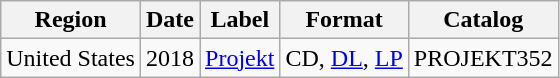<table class="wikitable">
<tr>
<th>Region</th>
<th>Date</th>
<th>Label</th>
<th>Format</th>
<th>Catalog</th>
</tr>
<tr>
<td>United States</td>
<td>2018</td>
<td><a href='#'>Projekt</a></td>
<td>CD, <a href='#'>DL</a>, <a href='#'>LP</a></td>
<td>PROJEKT352</td>
</tr>
</table>
